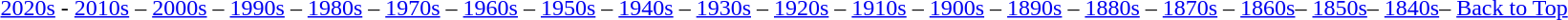<table class="toccolours" align="centre">
<tr>
<td><br><a href='#'>2020s</a>
-
<a href='#'>2010s</a> – <a href='#'>2000s</a> – <a href='#'>1990s</a> – <a href='#'>1980s</a> – <a href='#'>1970s</a> – <a href='#'>1960s</a> – <a href='#'>1950s</a> – <a href='#'>1940s</a> – <a href='#'>1930s</a> – <a href='#'>1920s</a> – <a href='#'>1910s</a> – <a href='#'>1900s</a> – <a href='#'>1890s</a> – <a href='#'>1880s</a> – <a href='#'>1870s</a> – <a href='#'>1860s</a>– <a href='#'>1850s</a>– <a href='#'>1840s</a>– <a href='#'>Back to Top</a></td>
</tr>
</table>
